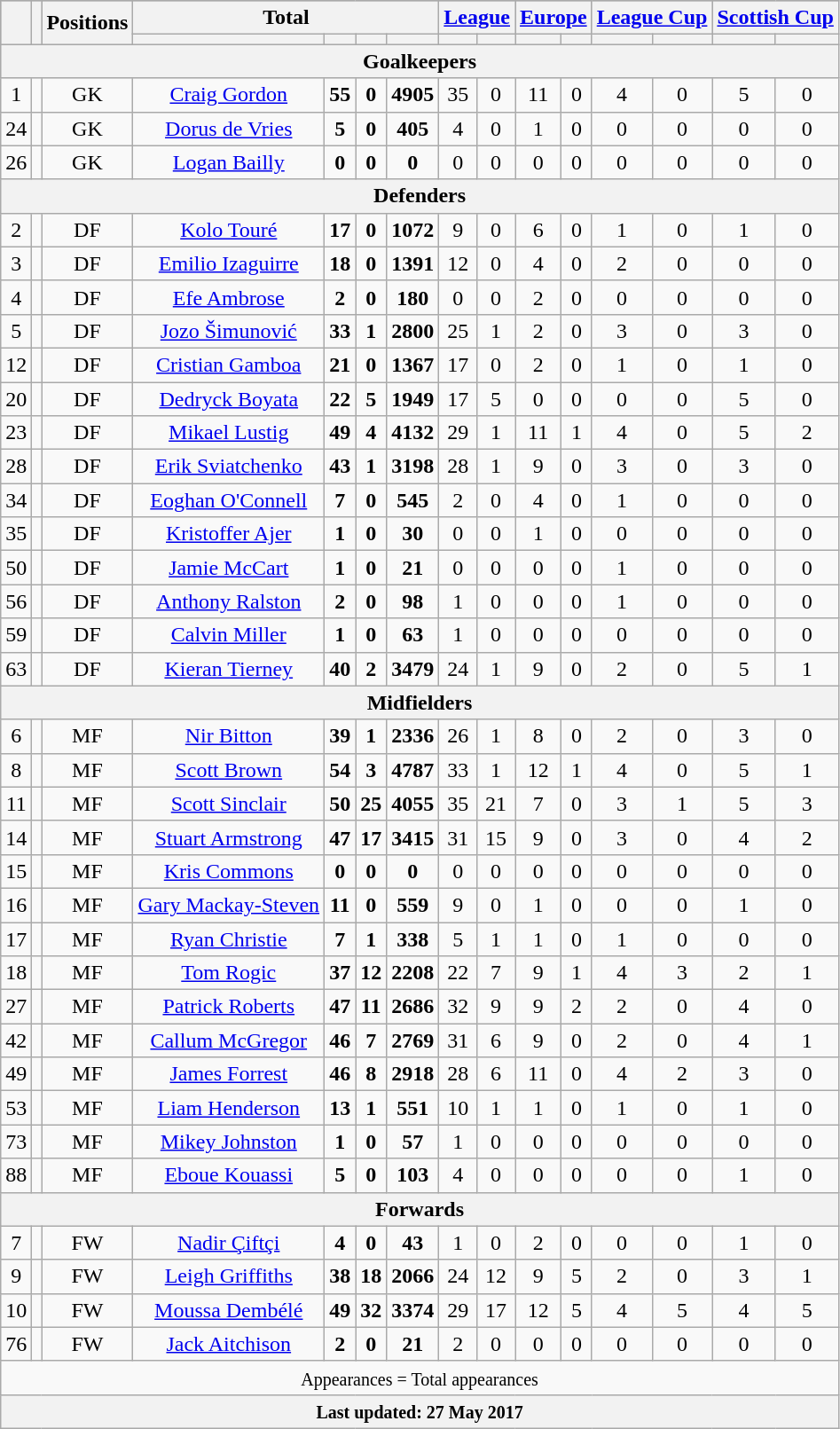<table class="wikitable" style="text-align: center">
<tr align="center" style="background:#9C9C9C">
<th rowspan="2"></th>
<th rowspan="2"></th>
<th rowspan="2">Positions</th>
<th colspan="4">Total</th>
<th colspan="2"><a href='#'>League</a></th>
<th colspan="2"><a href='#'>Europe</a></th>
<th colspan="2"><a href='#'>League Cup</a></th>
<th colspan="2"><a href='#'>Scottish Cup</a></th>
</tr>
<tr style="background:#DCDCDC">
<th></th>
<th></th>
<th></th>
<th></th>
<th></th>
<th></th>
<th></th>
<th></th>
<th></th>
<th></th>
<th></th>
<th></th>
</tr>
<tr style="background:#DCDCDC">
<th colspan="15">Goalkeepers</th>
</tr>
<tr>
<td>1</td>
<td></td>
<td>GK</td>
<td><a href='#'>Craig Gordon</a></td>
<td><strong>55</strong></td>
<td><strong>0</strong></td>
<td><strong>4905</strong></td>
<td>35</td>
<td>0</td>
<td>11</td>
<td>0</td>
<td>4</td>
<td>0</td>
<td>5</td>
<td>0</td>
</tr>
<tr>
<td>24</td>
<td></td>
<td>GK</td>
<td><a href='#'>Dorus de Vries</a></td>
<td><strong>5</strong></td>
<td><strong>0</strong></td>
<td><strong>405</strong></td>
<td>4</td>
<td>0</td>
<td>1</td>
<td>0</td>
<td>0</td>
<td>0</td>
<td>0</td>
<td>0</td>
</tr>
<tr>
<td>26</td>
<td></td>
<td>GK</td>
<td><a href='#'>Logan Bailly</a></td>
<td><strong>0</strong></td>
<td><strong>0</strong></td>
<td><strong>0</strong></td>
<td>0</td>
<td>0</td>
<td>0</td>
<td>0</td>
<td>0</td>
<td>0</td>
<td>0</td>
<td>0</td>
</tr>
<tr>
<th colspan="15">Defenders</th>
</tr>
<tr>
<td>2</td>
<td></td>
<td>DF</td>
<td><a href='#'>Kolo Touré</a></td>
<td><strong>17</strong></td>
<td><strong>0</strong></td>
<td><strong>1072</strong></td>
<td>9</td>
<td>0</td>
<td>6</td>
<td>0</td>
<td>1</td>
<td>0</td>
<td>1</td>
<td>0</td>
</tr>
<tr>
<td>3</td>
<td></td>
<td>DF</td>
<td><a href='#'>Emilio Izaguirre</a></td>
<td><strong>18</strong></td>
<td><strong>0</strong></td>
<td><strong>1391</strong></td>
<td>12</td>
<td>0</td>
<td>4</td>
<td>0</td>
<td>2</td>
<td>0</td>
<td>0</td>
<td>0</td>
</tr>
<tr>
<td>4</td>
<td></td>
<td>DF</td>
<td><a href='#'>Efe Ambrose</a></td>
<td><strong>2</strong></td>
<td><strong>0</strong></td>
<td><strong>180</strong></td>
<td>0</td>
<td>0</td>
<td>2</td>
<td>0</td>
<td>0</td>
<td>0</td>
<td>0</td>
<td>0</td>
</tr>
<tr>
<td>5</td>
<td></td>
<td>DF</td>
<td><a href='#'>Jozo Šimunović</a></td>
<td><strong>33</strong></td>
<td><strong>1</strong></td>
<td><strong>2800</strong></td>
<td>25</td>
<td>1</td>
<td>2</td>
<td>0</td>
<td>3</td>
<td>0</td>
<td>3</td>
<td>0</td>
</tr>
<tr>
<td>12</td>
<td></td>
<td>DF</td>
<td><a href='#'>Cristian Gamboa</a></td>
<td><strong>21</strong></td>
<td><strong>0</strong></td>
<td><strong>1367</strong></td>
<td>17</td>
<td>0</td>
<td>2</td>
<td>0</td>
<td>1</td>
<td>0</td>
<td>1</td>
<td>0</td>
</tr>
<tr>
<td>20</td>
<td></td>
<td>DF</td>
<td><a href='#'>Dedryck Boyata</a></td>
<td><strong>22</strong></td>
<td><strong>5</strong></td>
<td><strong>1949</strong></td>
<td>17</td>
<td>5</td>
<td>0</td>
<td>0</td>
<td>0</td>
<td>0</td>
<td>5</td>
<td>0</td>
</tr>
<tr>
<td>23</td>
<td></td>
<td>DF</td>
<td><a href='#'>Mikael Lustig</a></td>
<td><strong>49</strong></td>
<td><strong>4</strong></td>
<td><strong>4132</strong></td>
<td>29</td>
<td>1</td>
<td>11</td>
<td>1</td>
<td>4</td>
<td>0</td>
<td>5</td>
<td>2</td>
</tr>
<tr>
<td>28</td>
<td></td>
<td>DF</td>
<td><a href='#'>Erik Sviatchenko</a></td>
<td><strong>43</strong></td>
<td><strong>1</strong></td>
<td><strong>3198</strong></td>
<td>28</td>
<td>1</td>
<td>9</td>
<td>0</td>
<td>3</td>
<td>0</td>
<td>3</td>
<td>0</td>
</tr>
<tr>
<td>34</td>
<td></td>
<td>DF</td>
<td><a href='#'>Eoghan O'Connell</a></td>
<td><strong>7</strong></td>
<td><strong>0</strong></td>
<td><strong>545</strong></td>
<td>2</td>
<td>0</td>
<td>4</td>
<td>0</td>
<td>1</td>
<td>0</td>
<td>0</td>
<td>0</td>
</tr>
<tr>
<td>35</td>
<td></td>
<td>DF</td>
<td><a href='#'>Kristoffer Ajer</a></td>
<td><strong>1</strong></td>
<td><strong>0</strong></td>
<td><strong>30</strong></td>
<td>0</td>
<td>0</td>
<td>1</td>
<td>0</td>
<td>0</td>
<td>0</td>
<td>0</td>
<td>0</td>
</tr>
<tr>
<td>50</td>
<td></td>
<td>DF</td>
<td><a href='#'>Jamie McCart</a></td>
<td><strong>1</strong></td>
<td><strong>0</strong></td>
<td><strong>21</strong></td>
<td>0</td>
<td>0</td>
<td>0</td>
<td>0</td>
<td>1</td>
<td>0</td>
<td>0</td>
<td>0</td>
</tr>
<tr>
<td>56</td>
<td></td>
<td>DF</td>
<td><a href='#'>Anthony Ralston</a></td>
<td><strong>2</strong></td>
<td><strong>0</strong></td>
<td><strong>98</strong></td>
<td>1</td>
<td>0</td>
<td>0</td>
<td>0</td>
<td>1</td>
<td>0</td>
<td>0</td>
<td>0</td>
</tr>
<tr>
<td>59</td>
<td></td>
<td>DF</td>
<td><a href='#'>Calvin Miller</a></td>
<td><strong>1</strong></td>
<td><strong>0</strong></td>
<td><strong>63</strong></td>
<td>1</td>
<td>0</td>
<td>0</td>
<td>0</td>
<td>0</td>
<td>0</td>
<td>0</td>
<td>0</td>
</tr>
<tr>
<td>63</td>
<td></td>
<td>DF</td>
<td><a href='#'>Kieran Tierney</a></td>
<td><strong>40</strong></td>
<td><strong>2</strong></td>
<td><strong>3479</strong></td>
<td>24</td>
<td>1</td>
<td>9</td>
<td>0</td>
<td>2</td>
<td>0</td>
<td>5</td>
<td>1</td>
</tr>
<tr>
<th colspan="15">Midfielders</th>
</tr>
<tr>
<td>6</td>
<td></td>
<td>MF</td>
<td><a href='#'>Nir Bitton</a></td>
<td><strong>39</strong></td>
<td><strong>1</strong></td>
<td><strong>2336</strong></td>
<td>26</td>
<td>1</td>
<td>8</td>
<td>0</td>
<td>2</td>
<td>0</td>
<td>3</td>
<td>0</td>
</tr>
<tr>
<td>8</td>
<td></td>
<td>MF</td>
<td><a href='#'>Scott Brown</a></td>
<td><strong>54</strong></td>
<td><strong>3</strong></td>
<td><strong>4787</strong></td>
<td>33</td>
<td>1</td>
<td>12</td>
<td>1</td>
<td>4</td>
<td>0</td>
<td>5</td>
<td>1</td>
</tr>
<tr>
<td>11</td>
<td></td>
<td>MF</td>
<td><a href='#'>Scott Sinclair</a></td>
<td><strong>50</strong></td>
<td><strong>25</strong></td>
<td><strong>4055</strong></td>
<td>35</td>
<td>21</td>
<td>7</td>
<td>0</td>
<td>3</td>
<td>1</td>
<td>5</td>
<td>3</td>
</tr>
<tr>
<td>14</td>
<td></td>
<td>MF</td>
<td><a href='#'>Stuart Armstrong</a></td>
<td><strong>47</strong></td>
<td><strong>17</strong></td>
<td><strong>3415</strong></td>
<td>31</td>
<td>15</td>
<td>9</td>
<td>0</td>
<td>3</td>
<td>0</td>
<td>4</td>
<td>2</td>
</tr>
<tr>
<td>15</td>
<td></td>
<td>MF</td>
<td><a href='#'>Kris Commons</a></td>
<td><strong>0</strong></td>
<td><strong>0</strong></td>
<td><strong>0</strong></td>
<td>0</td>
<td>0</td>
<td>0</td>
<td>0</td>
<td>0</td>
<td>0</td>
<td>0</td>
<td>0</td>
</tr>
<tr>
<td>16</td>
<td></td>
<td>MF</td>
<td><a href='#'>Gary Mackay-Steven</a></td>
<td><strong>11</strong></td>
<td><strong>0</strong></td>
<td><strong>559</strong></td>
<td>9</td>
<td>0</td>
<td>1</td>
<td>0</td>
<td>0</td>
<td>0</td>
<td>1</td>
<td>0</td>
</tr>
<tr>
<td>17</td>
<td></td>
<td>MF</td>
<td><a href='#'>Ryan Christie</a></td>
<td><strong>7</strong></td>
<td><strong>1</strong></td>
<td><strong>338</strong></td>
<td>5</td>
<td>1</td>
<td>1</td>
<td>0</td>
<td>1</td>
<td>0</td>
<td>0</td>
<td>0</td>
</tr>
<tr>
<td>18</td>
<td></td>
<td>MF</td>
<td><a href='#'>Tom Rogic</a></td>
<td><strong>37</strong></td>
<td><strong>12</strong></td>
<td><strong>2208</strong></td>
<td>22</td>
<td>7</td>
<td>9</td>
<td>1</td>
<td>4</td>
<td>3</td>
<td>2</td>
<td>1</td>
</tr>
<tr>
<td>27</td>
<td></td>
<td>MF</td>
<td><a href='#'>Patrick Roberts</a></td>
<td><strong>47</strong></td>
<td><strong>11</strong></td>
<td><strong>2686</strong></td>
<td>32</td>
<td>9</td>
<td>9</td>
<td>2</td>
<td>2</td>
<td>0</td>
<td>4</td>
<td>0</td>
</tr>
<tr>
<td>42</td>
<td></td>
<td>MF</td>
<td><a href='#'>Callum McGregor</a></td>
<td><strong>46</strong></td>
<td><strong>7</strong></td>
<td><strong>2769</strong></td>
<td>31</td>
<td>6</td>
<td>9</td>
<td>0</td>
<td>2</td>
<td>0</td>
<td>4</td>
<td>1</td>
</tr>
<tr>
<td>49</td>
<td></td>
<td>MF</td>
<td><a href='#'>James Forrest</a></td>
<td><strong>46</strong></td>
<td><strong>8</strong></td>
<td><strong>2918</strong></td>
<td>28</td>
<td>6</td>
<td>11</td>
<td>0</td>
<td>4</td>
<td>2</td>
<td>3</td>
<td>0</td>
</tr>
<tr>
<td>53</td>
<td></td>
<td>MF</td>
<td><a href='#'>Liam Henderson</a></td>
<td><strong>13</strong></td>
<td><strong>1</strong></td>
<td><strong>551</strong></td>
<td>10</td>
<td>1</td>
<td>1</td>
<td>0</td>
<td>1</td>
<td>0</td>
<td>1</td>
<td>0</td>
</tr>
<tr>
<td>73</td>
<td></td>
<td>MF</td>
<td><a href='#'>Mikey Johnston</a></td>
<td><strong>1</strong></td>
<td><strong>0</strong></td>
<td><strong>57</strong></td>
<td>1</td>
<td>0</td>
<td>0</td>
<td>0</td>
<td>0</td>
<td>0</td>
<td>0</td>
<td>0</td>
</tr>
<tr>
<td>88</td>
<td></td>
<td>MF</td>
<td><a href='#'>Eboue Kouassi</a></td>
<td><strong>5</strong></td>
<td><strong>0</strong></td>
<td><strong>103</strong></td>
<td>4</td>
<td>0</td>
<td>0</td>
<td>0</td>
<td>0</td>
<td>0</td>
<td>1</td>
<td>0</td>
</tr>
<tr>
<th colspan="15">Forwards</th>
</tr>
<tr>
<td>7</td>
<td></td>
<td>FW</td>
<td><a href='#'>Nadir Çiftçi</a></td>
<td><strong>4</strong></td>
<td><strong>0</strong></td>
<td><strong>43</strong></td>
<td>1</td>
<td>0</td>
<td>2</td>
<td>0</td>
<td>0</td>
<td>0</td>
<td>1</td>
<td>0</td>
</tr>
<tr>
<td>9</td>
<td></td>
<td>FW</td>
<td><a href='#'>Leigh Griffiths</a></td>
<td><strong>38</strong></td>
<td><strong>18</strong></td>
<td><strong>2066</strong></td>
<td>24</td>
<td>12</td>
<td>9</td>
<td>5</td>
<td>2</td>
<td>0</td>
<td>3</td>
<td>1</td>
</tr>
<tr>
<td>10</td>
<td></td>
<td>FW</td>
<td><a href='#'>Moussa Dembélé</a></td>
<td><strong>49</strong></td>
<td><strong>32</strong></td>
<td><strong>3374</strong></td>
<td>29</td>
<td>17</td>
<td>12</td>
<td>5</td>
<td>4</td>
<td>5</td>
<td>4</td>
<td>5</td>
</tr>
<tr>
<td>76</td>
<td></td>
<td>FW</td>
<td><a href='#'>Jack Aitchison</a></td>
<td><strong>2</strong></td>
<td><strong>0</strong></td>
<td><strong>21</strong></td>
<td>2</td>
<td>0</td>
<td>0</td>
<td>0</td>
<td>0</td>
<td>0</td>
<td>0</td>
<td>0</td>
</tr>
<tr>
<td 23! colspan="16"><small>Appearances = Total appearances</small></td>
</tr>
<tr align="left">
<th colspan="16"><small>Last updated: 27 May 2017</small></th>
</tr>
</table>
